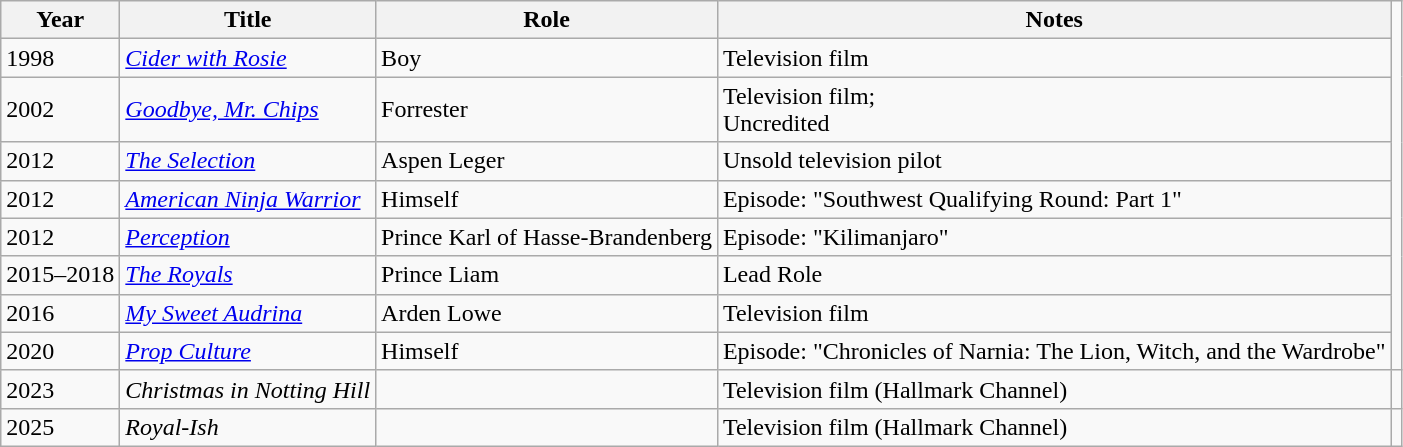<table class="wikitable sortable">
<tr>
<th>Year</th>
<th>Title</th>
<th>Role</th>
<th class="unsortable">Notes</th>
</tr>
<tr>
<td>1998</td>
<td><em><a href='#'>Cider with Rosie</a></em></td>
<td>Boy</td>
<td>Television film</td>
</tr>
<tr>
<td>2002</td>
<td><em><a href='#'>Goodbye, Mr. Chips</a></em></td>
<td>Forrester</td>
<td>Television film; <br>Uncredited</td>
</tr>
<tr>
<td>2012</td>
<td><em><a href='#'>The Selection</a></em></td>
<td>Aspen Leger</td>
<td>Unsold television pilot</td>
</tr>
<tr>
<td>2012</td>
<td><em><a href='#'>American Ninja Warrior</a></em></td>
<td>Himself</td>
<td>Episode: "Southwest Qualifying Round: Part 1"</td>
</tr>
<tr>
<td>2012</td>
<td><em><a href='#'>Perception</a></em></td>
<td>Prince Karl of Hasse-Brandenberg</td>
<td>Episode: "Kilimanjaro"</td>
</tr>
<tr>
<td>2015–2018</td>
<td><em><a href='#'>The Royals</a></em></td>
<td>Prince Liam</td>
<td>Lead Role</td>
</tr>
<tr>
<td>2016</td>
<td><em><a href='#'>My Sweet Audrina</a></em></td>
<td>Arden Lowe</td>
<td>Television film</td>
</tr>
<tr>
<td>2020</td>
<td><em><a href='#'>Prop Culture</a></em></td>
<td>Himself</td>
<td>Episode: "Chronicles of Narnia: The Lion, Witch, and the Wardrobe"</td>
</tr>
<tr>
<td>2023</td>
<td><em>Christmas in Notting Hill</em></td>
<td></td>
<td>Television film (Hallmark Channel)</td>
<td></td>
</tr>
<tr>
<td>2025</td>
<td><em>Royal-Ish</em></td>
<td></td>
<td>Television film (Hallmark Channel)</td>
</tr>
</table>
